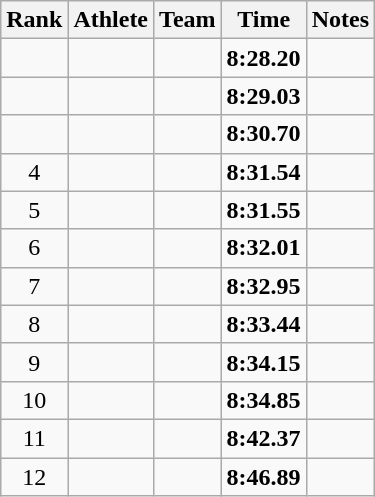<table class="wikitable sortable" style="text-align:center">
<tr>
<th>Rank</th>
<th>Athlete</th>
<th>Team</th>
<th>Time</th>
<th>Notes</th>
</tr>
<tr>
<td></td>
<td align=left></td>
<td></td>
<td><strong>8:28.20</strong></td>
<td> </td>
</tr>
<tr>
<td></td>
<td align=left></td>
<td></td>
<td><strong>8:29.03</strong></td>
<td></td>
</tr>
<tr>
<td></td>
<td align=left></td>
<td></td>
<td><strong>8:30.70</strong></td>
<td></td>
</tr>
<tr>
<td>4</td>
<td align=left></td>
<td></td>
<td><strong>8:31.54</strong></td>
<td></td>
</tr>
<tr>
<td>5</td>
<td align=left></td>
<td></td>
<td><strong>8:31.55</strong></td>
<td></td>
</tr>
<tr>
<td>6</td>
<td align=left></td>
<td></td>
<td><strong>8:32.01</strong></td>
<td></td>
</tr>
<tr>
<td>7</td>
<td align=left></td>
<td></td>
<td><strong>8:32.95</strong></td>
<td></td>
</tr>
<tr>
<td>8</td>
<td align=left></td>
<td></td>
<td><strong>8:33.44</strong></td>
<td></td>
</tr>
<tr>
<td>9</td>
<td align=left></td>
<td></td>
<td><strong>8:34.15</strong></td>
<td></td>
</tr>
<tr>
<td>10</td>
<td align=left></td>
<td></td>
<td><strong>8:34.85</strong></td>
<td></td>
</tr>
<tr>
<td>11</td>
<td align=left></td>
<td></td>
<td><strong>8:42.37</strong></td>
<td></td>
</tr>
<tr>
<td>12</td>
<td align=left></td>
<td></td>
<td><strong>8:46.89</strong></td>
<td></td>
</tr>
</table>
